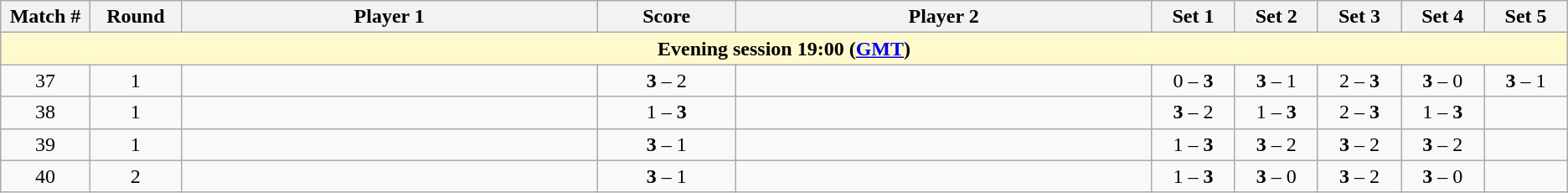<table class="wikitable">
<tr>
<th width="2%">Match #</th>
<th width="2%">Round</th>
<th width="15%">Player 1</th>
<th width="5%">Score</th>
<th width="15%">Player 2</th>
<th width="3%">Set 1</th>
<th width="3%">Set 2</th>
<th width="3%">Set 3</th>
<th width="3%">Set 4</th>
<th width="3%">Set 5</th>
</tr>
<tr>
<td colspan="10" style="text-align:center; background-color:#FFFACD"><strong>Evening session 19:00 (<a href='#'>GMT</a>)</strong></td>
</tr>
<tr style=text-align:center;">
<td>37</td>
<td>1</td>
<td></td>
<td><strong>3</strong> – 2</td>
<td></td>
<td>0 – <strong>3</strong></td>
<td><strong>3</strong> – 1</td>
<td>2 – <strong>3</strong></td>
<td><strong>3</strong> – 0</td>
<td><strong>3</strong> – 1</td>
</tr>
<tr style=text-align:center;">
<td>38</td>
<td>1</td>
<td></td>
<td>1 – <strong>3</strong></td>
<td></td>
<td><strong>3</strong> – 2</td>
<td>1 – <strong>3</strong></td>
<td>2 – <strong>3</strong></td>
<td>1 – <strong>3</strong></td>
<td></td>
</tr>
<tr style=text-align:center;">
<td>39</td>
<td>1</td>
<td></td>
<td><strong>3</strong> – 1</td>
<td></td>
<td>1 – <strong>3</strong></td>
<td><strong>3</strong> – 2</td>
<td><strong>3</strong> – 2</td>
<td><strong>3</strong> – 2</td>
<td></td>
</tr>
<tr style=text-align:center;">
<td>40</td>
<td>2</td>
<td></td>
<td><strong>3</strong> – 1</td>
<td></td>
<td>1 – <strong>3</strong></td>
<td><strong>3</strong> – 0</td>
<td><strong>3</strong> – 2</td>
<td><strong>3</strong> – 0</td>
<td></td>
</tr>
</table>
